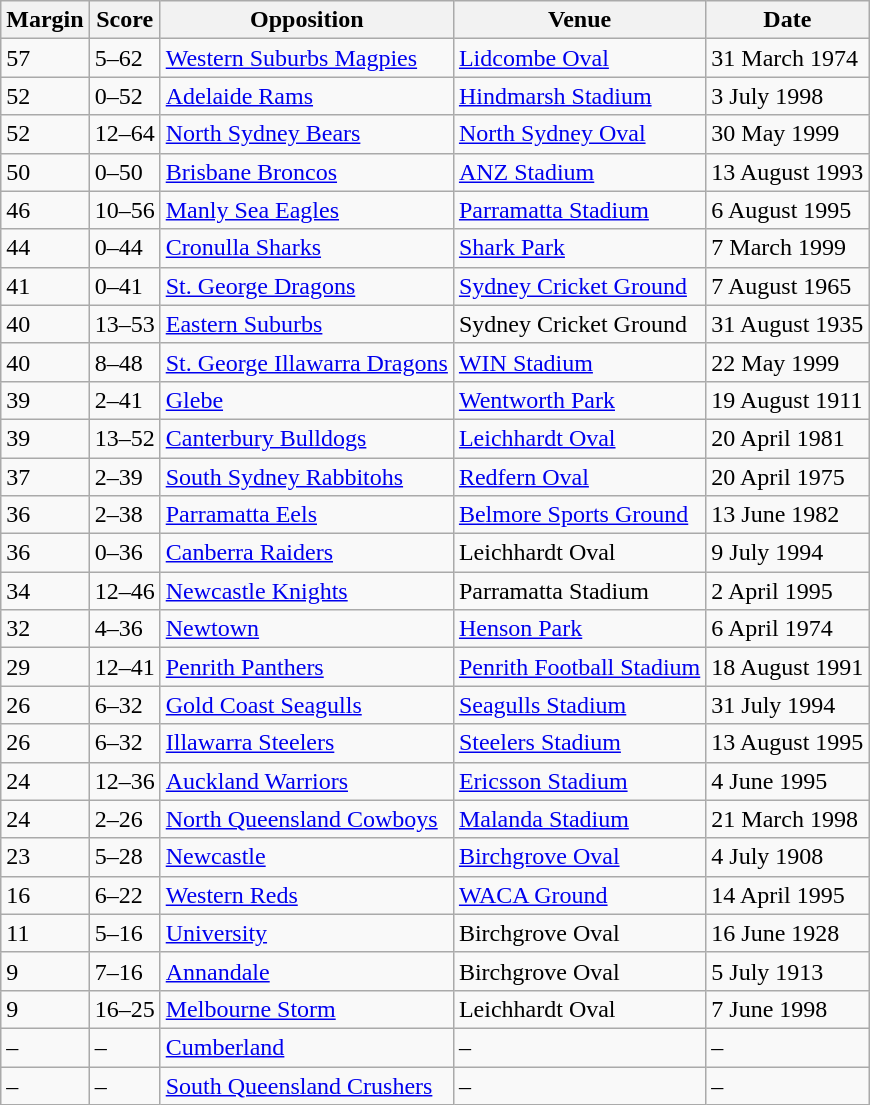<table class="wikitable" style="text-align:left;">
<tr>
<th>Margin</th>
<th>Score</th>
<th>Opposition</th>
<th>Venue</th>
<th>Date</th>
</tr>
<tr>
<td>57</td>
<td>5–62</td>
<td> <a href='#'>Western Suburbs Magpies</a></td>
<td><a href='#'>Lidcombe Oval</a></td>
<td>31 March 1974</td>
</tr>
<tr>
<td>52</td>
<td>0–52</td>
<td> <a href='#'>Adelaide Rams</a></td>
<td><a href='#'>Hindmarsh Stadium</a></td>
<td>3 July 1998</td>
</tr>
<tr>
<td>52</td>
<td>12–64</td>
<td> <a href='#'>North Sydney Bears</a></td>
<td><a href='#'>North Sydney Oval</a></td>
<td>30 May 1999</td>
</tr>
<tr>
<td>50</td>
<td>0–50</td>
<td> <a href='#'>Brisbane Broncos</a></td>
<td><a href='#'>ANZ Stadium</a></td>
<td>13 August 1993</td>
</tr>
<tr>
<td>46</td>
<td>10–56</td>
<td> <a href='#'>Manly Sea Eagles</a></td>
<td><a href='#'>Parramatta Stadium</a></td>
<td>6 August 1995</td>
</tr>
<tr>
<td>44</td>
<td>0–44</td>
<td> <a href='#'>Cronulla Sharks</a></td>
<td><a href='#'>Shark Park</a></td>
<td>7 March 1999</td>
</tr>
<tr>
<td>41</td>
<td>0–41</td>
<td> <a href='#'>St. George Dragons</a></td>
<td><a href='#'>Sydney Cricket Ground</a></td>
<td>7 August 1965</td>
</tr>
<tr>
<td>40</td>
<td>13–53</td>
<td> <a href='#'>Eastern Suburbs</a></td>
<td>Sydney Cricket Ground</td>
<td>31 August 1935</td>
</tr>
<tr>
<td>40</td>
<td>8–48</td>
<td> <a href='#'>St. George Illawarra Dragons</a></td>
<td><a href='#'>WIN Stadium</a></td>
<td>22 May 1999</td>
</tr>
<tr>
<td>39</td>
<td>2–41</td>
<td> <a href='#'>Glebe</a></td>
<td><a href='#'>Wentworth Park</a></td>
<td>19 August 1911</td>
</tr>
<tr>
<td>39</td>
<td>13–52</td>
<td> <a href='#'>Canterbury Bulldogs</a></td>
<td><a href='#'>Leichhardt Oval</a></td>
<td>20 April 1981</td>
</tr>
<tr>
<td>37</td>
<td>2–39</td>
<td> <a href='#'>South Sydney Rabbitohs</a></td>
<td><a href='#'>Redfern Oval</a></td>
<td>20 April 1975</td>
</tr>
<tr>
<td>36</td>
<td>2–38</td>
<td> <a href='#'>Parramatta Eels</a></td>
<td><a href='#'>Belmore Sports Ground</a></td>
<td>13 June 1982</td>
</tr>
<tr>
<td>36</td>
<td>0–36</td>
<td> <a href='#'>Canberra Raiders</a></td>
<td>Leichhardt Oval</td>
<td>9 July 1994</td>
</tr>
<tr>
<td>34</td>
<td>12–46</td>
<td> <a href='#'>Newcastle Knights</a></td>
<td>Parramatta Stadium</td>
<td>2 April 1995</td>
</tr>
<tr>
<td>32</td>
<td>4–36</td>
<td> <a href='#'>Newtown</a></td>
<td><a href='#'>Henson Park</a></td>
<td>6 April 1974</td>
</tr>
<tr>
<td>29</td>
<td>12–41</td>
<td> <a href='#'>Penrith Panthers</a></td>
<td><a href='#'>Penrith Football Stadium</a></td>
<td>18 August 1991</td>
</tr>
<tr>
<td>26</td>
<td>6–32</td>
<td> <a href='#'>Gold Coast Seagulls</a></td>
<td><a href='#'>Seagulls Stadium</a></td>
<td>31 July 1994</td>
</tr>
<tr>
<td>26</td>
<td>6–32</td>
<td> <a href='#'>Illawarra Steelers</a></td>
<td><a href='#'>Steelers Stadium</a></td>
<td>13 August 1995</td>
</tr>
<tr>
<td>24</td>
<td>12–36</td>
<td> <a href='#'>Auckland Warriors</a></td>
<td><a href='#'>Ericsson Stadium</a></td>
<td>4 June 1995</td>
</tr>
<tr>
<td>24</td>
<td>2–26</td>
<td> <a href='#'>North Queensland Cowboys</a></td>
<td><a href='#'>Malanda Stadium</a></td>
<td>21 March 1998</td>
</tr>
<tr>
<td>23</td>
<td>5–28</td>
<td> <a href='#'>Newcastle</a></td>
<td><a href='#'>Birchgrove Oval</a></td>
<td>4 July 1908</td>
</tr>
<tr>
<td>16</td>
<td>6–22</td>
<td> <a href='#'>Western Reds</a></td>
<td><a href='#'>WACA Ground</a></td>
<td>14 April 1995</td>
</tr>
<tr>
<td>11</td>
<td>5–16</td>
<td> <a href='#'>University</a></td>
<td>Birchgrove Oval</td>
<td>16 June 1928</td>
</tr>
<tr>
<td>9</td>
<td>7–16</td>
<td> <a href='#'>Annandale</a></td>
<td>Birchgrove Oval</td>
<td>5 July 1913</td>
</tr>
<tr>
<td>9</td>
<td>16–25</td>
<td> <a href='#'>Melbourne Storm</a></td>
<td>Leichhardt Oval</td>
<td>7 June 1998</td>
</tr>
<tr>
<td>–</td>
<td>–</td>
<td> <a href='#'>Cumberland</a></td>
<td>–</td>
<td>–</td>
</tr>
<tr>
<td>–</td>
<td>–</td>
<td> <a href='#'>South Queensland Crushers</a></td>
<td>–</td>
<td>–</td>
</tr>
</table>
